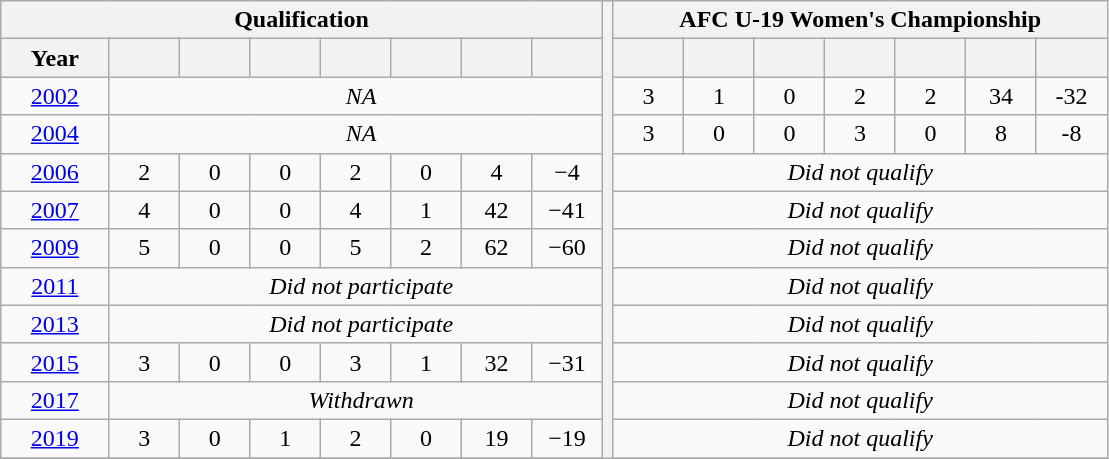<table class="wikitable" style="text-align: center;">
<tr>
<th colspan=8>Qualification</th>
<th style="width:1%;" rowspan="22"></th>
<th colspan=7>AFC U-19 Women's Championship</th>
</tr>
<tr>
<th width=50>Year</th>
<th width=30></th>
<th width=30></th>
<th width=30></th>
<th width=30></th>
<th width=30></th>
<th width=30></th>
<th width=30></th>
<th width=30></th>
<th width=30></th>
<th width=30></th>
<th width=30></th>
<th width=30></th>
<th width=30></th>
<th width=30></th>
</tr>
<tr>
<td> <a href='#'>2002</a></td>
<td colspan=8><em>NA</em></td>
<td>3</td>
<td>1</td>
<td>0</td>
<td>2</td>
<td>2</td>
<td>34</td>
<td>-32</td>
</tr>
<tr>
<td> <a href='#'>2004</a></td>
<td colspan=8><em>NA</em></td>
<td>3</td>
<td>0</td>
<td>0</td>
<td>3</td>
<td>0</td>
<td>8</td>
<td>-8</td>
</tr>
<tr>
<td> <a href='#'>2006</a></td>
<td>2</td>
<td>0</td>
<td>0</td>
<td>2</td>
<td>0</td>
<td>4</td>
<td>−4</td>
<td colspan=8><em>Did not qualify</em></td>
</tr>
<tr>
<td> <a href='#'>2007</a></td>
<td>4</td>
<td>0</td>
<td>0</td>
<td>4</td>
<td>1</td>
<td>42</td>
<td>−41</td>
<td colspan=8><em>Did not qualify</em></td>
</tr>
<tr>
<td> <a href='#'>2009</a></td>
<td>5</td>
<td>0</td>
<td>0</td>
<td>5</td>
<td>2</td>
<td>62</td>
<td>−60</td>
<td colspan=8><em>Did not qualify</em></td>
</tr>
<tr>
<td> <a href='#'>2011</a></td>
<td colspan=8><em>Did not participate</em></td>
<td colspan=8><em>Did not qualify</em></td>
</tr>
<tr>
<td> <a href='#'>2013</a></td>
<td colspan=8><em>Did not participate</em></td>
<td colspan=8><em>Did not qualify</em></td>
</tr>
<tr>
<td> <a href='#'>2015</a></td>
<td>3</td>
<td>0</td>
<td>0</td>
<td>3</td>
<td>1</td>
<td>32</td>
<td>−31</td>
<td colspan=8><em>Did not qualify</em></td>
</tr>
<tr>
<td> <a href='#'>2017</a></td>
<td colspan=8><em>Withdrawn</em></td>
<td colspan=8><em>Did not qualify</em></td>
</tr>
<tr>
<td> <a href='#'>2019</a></td>
<td>3</td>
<td>0</td>
<td>1</td>
<td>2</td>
<td>0</td>
<td>19</td>
<td>−19</td>
<td colspan=8><em>Did not qualify</em></td>
</tr>
<tr>
</tr>
</table>
